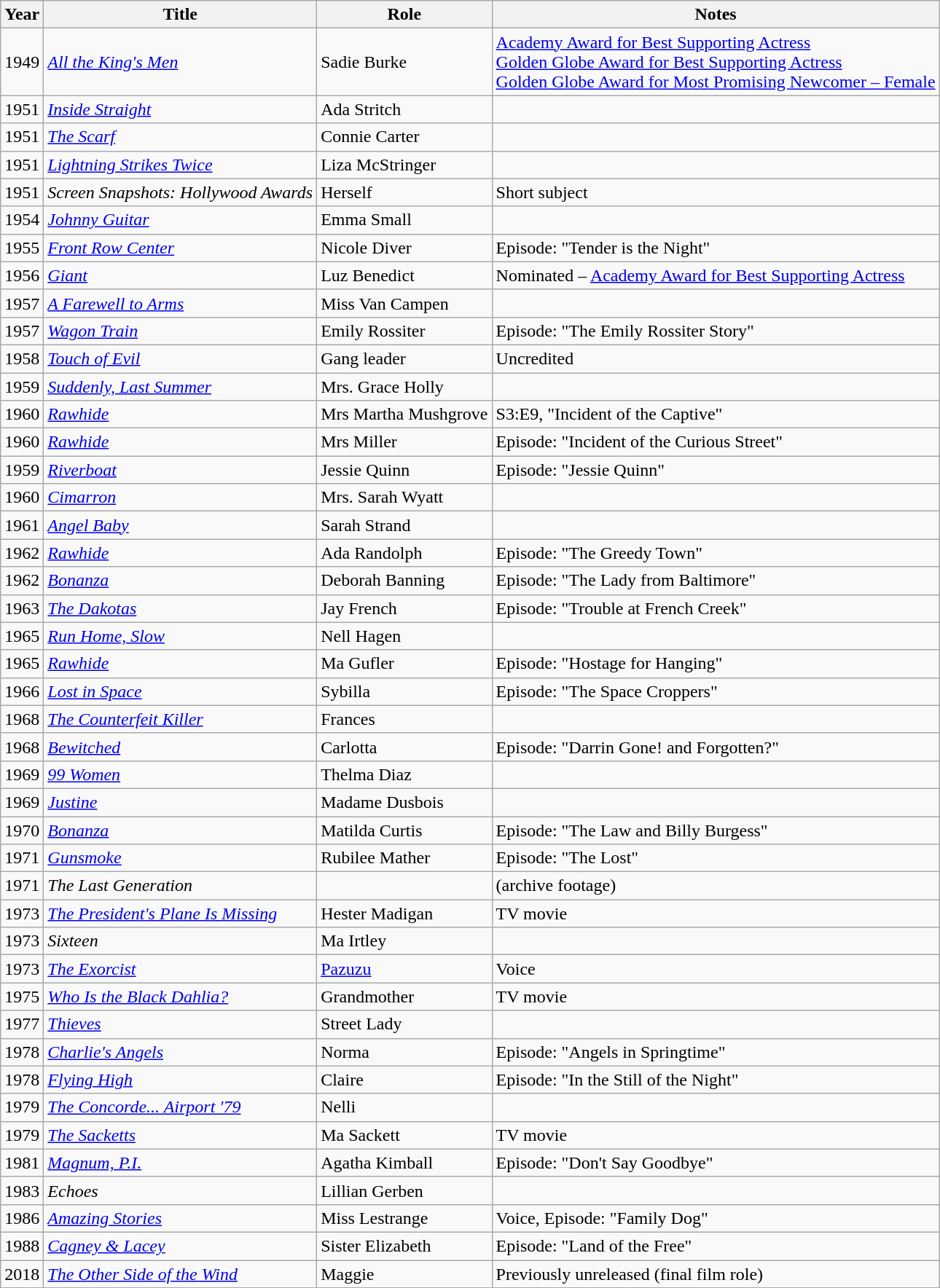<table class="wikitable sortable">
<tr>
<th>Year</th>
<th>Title</th>
<th>Role</th>
<th class="unsortable">Notes</th>
</tr>
<tr>
<td>1949</td>
<td><em><a href='#'>All the King's Men</a></em></td>
<td>Sadie Burke</td>
<td><a href='#'>Academy Award for Best Supporting Actress</a><br><a href='#'>Golden Globe Award for Best Supporting Actress</a><br><a href='#'>Golden Globe Award for Most Promising Newcomer – Female</a></td>
</tr>
<tr>
<td>1951</td>
<td><em><a href='#'>Inside Straight</a></em></td>
<td>Ada Stritch</td>
<td></td>
</tr>
<tr>
<td>1951</td>
<td><em><a href='#'>The Scarf</a></em></td>
<td>Connie Carter</td>
<td></td>
</tr>
<tr>
<td>1951</td>
<td><em><a href='#'>Lightning Strikes Twice</a></em></td>
<td>Liza McStringer</td>
<td></td>
</tr>
<tr>
<td>1951</td>
<td><em>Screen Snapshots: Hollywood Awards</em></td>
<td>Herself</td>
<td>Short subject</td>
</tr>
<tr>
<td>1954</td>
<td><em><a href='#'>Johnny Guitar</a></em></td>
<td>Emma Small</td>
<td></td>
</tr>
<tr>
<td>1955</td>
<td><em><a href='#'>Front Row Center</a></em></td>
<td>Nicole Diver</td>
<td>Episode: "Tender is the Night"</td>
</tr>
<tr>
<td>1956</td>
<td><em><a href='#'>Giant</a></em></td>
<td>Luz Benedict</td>
<td>Nominated – <a href='#'>Academy Award for Best Supporting Actress</a></td>
</tr>
<tr>
<td>1957</td>
<td><em><a href='#'>A Farewell to Arms</a></em></td>
<td>Miss Van Campen</td>
<td></td>
</tr>
<tr>
<td>1957</td>
<td><em><a href='#'>Wagon Train</a></em></td>
<td>Emily Rossiter</td>
<td>Episode: "The Emily Rossiter Story"</td>
</tr>
<tr>
<td>1958</td>
<td><em><a href='#'>Touch of Evil</a></em></td>
<td>Gang leader</td>
<td>Uncredited</td>
</tr>
<tr>
<td>1959</td>
<td><em><a href='#'>Suddenly, Last Summer</a></em></td>
<td>Mrs. Grace Holly</td>
<td></td>
</tr>
<tr>
<td>1960</td>
<td><em><a href='#'>Rawhide</a></em></td>
<td>Mrs Martha Mushgrove</td>
<td>S3:E9, "Incident of the Captive"</td>
</tr>
<tr>
<td>1960</td>
<td><em><a href='#'>Rawhide</a></em></td>
<td>Mrs Miller</td>
<td>Episode: "Incident of the Curious Street"</td>
</tr>
<tr>
<td>1959</td>
<td><em><a href='#'>Riverboat</a></em></td>
<td>Jessie Quinn</td>
<td>Episode: "Jessie Quinn"</td>
</tr>
<tr>
<td>1960</td>
<td><em><a href='#'>Cimarron</a></em></td>
<td>Mrs. Sarah Wyatt</td>
<td></td>
</tr>
<tr>
<td>1961</td>
<td><em><a href='#'>Angel Baby</a></em></td>
<td>Sarah Strand</td>
<td></td>
</tr>
<tr>
<td>1962</td>
<td><em><a href='#'>Rawhide</a></em></td>
<td>Ada Randolph</td>
<td>Episode: "The Greedy Town"</td>
</tr>
<tr>
<td>1962</td>
<td><em><a href='#'>Bonanza</a></em></td>
<td>Deborah Banning</td>
<td>Episode: "The Lady from Baltimore"</td>
</tr>
<tr>
<td>1963</td>
<td><em><a href='#'>The Dakotas</a></em></td>
<td>Jay French</td>
<td>Episode: "Trouble at French Creek"</td>
</tr>
<tr>
<td>1965</td>
<td><em><a href='#'>Run Home, Slow</a></em></td>
<td>Nell Hagen</td>
<td></td>
</tr>
<tr>
<td>1965</td>
<td><em><a href='#'>Rawhide</a></em></td>
<td>Ma Gufler</td>
<td>Episode:  "Hostage for Hanging"</td>
</tr>
<tr>
<td>1966</td>
<td><em><a href='#'>Lost in Space</a></em></td>
<td>Sybilla</td>
<td>Episode: "The Space Croppers"</td>
</tr>
<tr>
<td>1968</td>
<td><em><a href='#'>The Counterfeit Killer</a></em></td>
<td>Frances</td>
<td></td>
</tr>
<tr>
<td>1968</td>
<td><em><a href='#'>Bewitched</a></em></td>
<td>Carlotta</td>
<td>Episode: "Darrin Gone! and Forgotten?"</td>
</tr>
<tr>
<td>1969</td>
<td><em><a href='#'>99 Women</a></em></td>
<td>Thelma Diaz</td>
<td></td>
</tr>
<tr>
<td>1969</td>
<td><em><a href='#'>Justine</a></em></td>
<td>Madame Dusbois</td>
<td></td>
</tr>
<tr>
<td>1970</td>
<td><em><a href='#'>Bonanza</a></em></td>
<td>Matilda Curtis</td>
<td>Episode: "The Law and Billy Burgess"</td>
</tr>
<tr>
<td>1971</td>
<td><em><a href='#'>Gunsmoke</a></em></td>
<td>Rubilee Mather</td>
<td>Episode: "The Lost"</td>
</tr>
<tr>
<td>1971</td>
<td><em>The Last Generation</em></td>
<td></td>
<td>(archive footage)</td>
</tr>
<tr>
<td>1973</td>
<td><em><a href='#'>The President's Plane Is Missing</a></em></td>
<td>Hester Madigan</td>
<td>TV movie</td>
</tr>
<tr>
<td>1973</td>
<td><em>Sixteen</em></td>
<td>Ma Irtley</td>
<td></td>
</tr>
<tr>
<td>1973</td>
<td><em><a href='#'>The Exorcist</a></em></td>
<td><a href='#'>Pazuzu</a></td>
<td>Voice</td>
</tr>
<tr>
<td>1975</td>
<td><em><a href='#'>Who Is the Black Dahlia?</a></em></td>
<td>Grandmother</td>
<td>TV movie</td>
</tr>
<tr>
<td>1977</td>
<td><em><a href='#'>Thieves</a></em></td>
<td>Street Lady</td>
<td></td>
</tr>
<tr>
<td>1978</td>
<td><em><a href='#'>Charlie's Angels</a></em></td>
<td>Norma</td>
<td>Episode: "Angels in Springtime"</td>
</tr>
<tr>
<td>1978</td>
<td><em><a href='#'>Flying High</a></em></td>
<td>Claire</td>
<td>Episode: "In the Still of the Night"</td>
</tr>
<tr>
<td>1979</td>
<td><em><a href='#'>The Concorde... Airport '79</a></em></td>
<td>Nelli</td>
<td></td>
</tr>
<tr>
<td>1979</td>
<td><em><a href='#'>The Sacketts</a></em></td>
<td>Ma Sackett</td>
<td>TV movie</td>
</tr>
<tr>
<td>1981</td>
<td><em><a href='#'>Magnum, P.I.</a></em></td>
<td>Agatha Kimball</td>
<td>Episode: "Don't Say Goodbye"</td>
</tr>
<tr>
<td>1983</td>
<td><em>Echoes</em></td>
<td>Lillian Gerben</td>
<td></td>
</tr>
<tr>
<td>1986</td>
<td><em><a href='#'>Amazing Stories</a></em></td>
<td>Miss Lestrange</td>
<td>Voice, Episode: "Family Dog"</td>
</tr>
<tr>
<td>1988</td>
<td><em><a href='#'>Cagney & Lacey</a></em></td>
<td>Sister Elizabeth</td>
<td>Episode: "Land of the Free"</td>
</tr>
<tr>
<td>2018</td>
<td><em><a href='#'>The Other Side of the Wind</a></em></td>
<td>Maggie</td>
<td>Previously unreleased (final film role)</td>
</tr>
</table>
